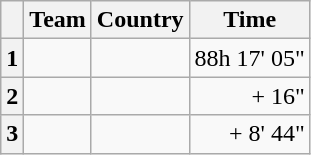<table class="wikitable">
<tr>
<th></th>
<th>Team</th>
<th>Country</th>
<th>Time</th>
</tr>
<tr>
<th>1</th>
<td></td>
<td></td>
<td align="right">88h 17' 05"</td>
</tr>
<tr>
<th>2</th>
<td></td>
<td></td>
<td align="right">+ 16"</td>
</tr>
<tr>
<th>3</th>
<td></td>
<td></td>
<td align="right">+ 8' 44"</td>
</tr>
</table>
